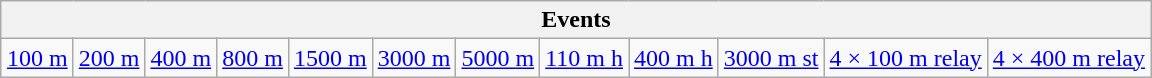<table class="wikitable" style="margin: 1em auto 1em auto">
<tr>
<th colspan=12>Events</th>
</tr>
<tr>
<td><a href='#'>100 m</a></td>
<td><a href='#'>200 m</a></td>
<td><a href='#'>400 m</a></td>
<td><a href='#'>800 m</a></td>
<td><a href='#'>1500 m</a></td>
<td><a href='#'>3000 m</a></td>
<td><a href='#'>5000 m</a></td>
<td><a href='#'>110 m h</a></td>
<td><a href='#'>400 m h</a></td>
<td><a href='#'>3000 m st</a></td>
<td><a href='#'>4 × 100 m relay</a></td>
<td><a href='#'>4 × 400 m relay</a></td>
</tr>
</table>
